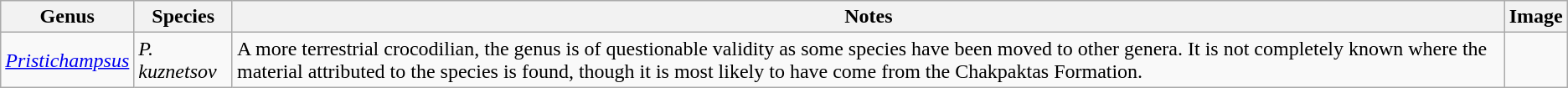<table class="wikitable">
<tr>
<th>Genus</th>
<th>Species</th>
<th>Notes</th>
<th>Image</th>
</tr>
<tr>
<td><em><a href='#'>Pristichampsus</a></em> </td>
<td><em>P. kuznetsov</em></td>
<td>A more terrestrial crocodilian, the genus is of questionable validity as some species have been moved to other genera. It is not completely known where the material attributed to the species is found, though it is most likely to have come from the Chakpaktas Formation.</td>
<td></td>
</tr>
</table>
